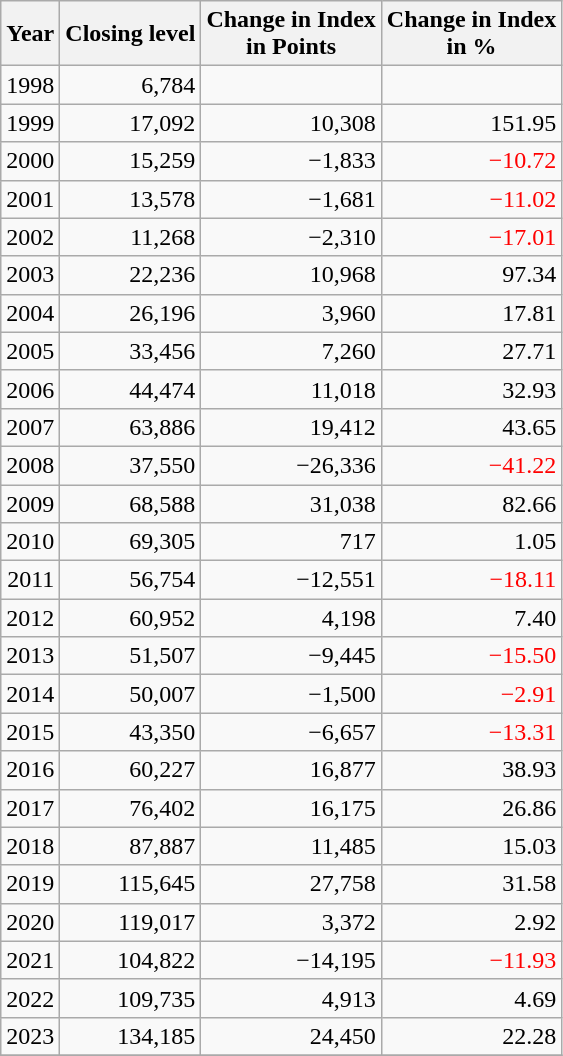<table class="wikitable sortable" style="text-align:right;">
<tr>
<th>Year</th>
<th>Closing level</th>
<th>Change in Index<br>in Points</th>
<th>Change in Index<br>in %</th>
</tr>
<tr>
<td>1998</td>
<td>6,784</td>
<td></td>
<td></td>
</tr>
<tr>
<td>1999</td>
<td>17,092</td>
<td>10,308</td>
<td>151.95</td>
</tr>
<tr>
<td>2000</td>
<td>15,259</td>
<td>−1,833</td>
<td style="color:red">−10.72</td>
</tr>
<tr>
<td>2001</td>
<td>13,578</td>
<td>−1,681</td>
<td style="color:red">−11.02</td>
</tr>
<tr>
<td>2002</td>
<td>11,268</td>
<td>−2,310</td>
<td style="color:red">−17.01</td>
</tr>
<tr>
<td>2003</td>
<td>22,236</td>
<td>10,968</td>
<td>97.34</td>
</tr>
<tr>
<td>2004</td>
<td>26,196</td>
<td>3,960</td>
<td>17.81</td>
</tr>
<tr>
<td>2005</td>
<td>33,456</td>
<td>7,260</td>
<td>27.71</td>
</tr>
<tr>
<td>2006</td>
<td>44,474</td>
<td>11,018</td>
<td>32.93</td>
</tr>
<tr>
<td>2007</td>
<td>63,886</td>
<td>19,412</td>
<td>43.65</td>
</tr>
<tr>
<td>2008</td>
<td>37,550</td>
<td>−26,336</td>
<td style="color:red">−41.22</td>
</tr>
<tr>
<td>2009</td>
<td>68,588</td>
<td>31,038</td>
<td>82.66</td>
</tr>
<tr>
<td>2010</td>
<td>69,305</td>
<td>717</td>
<td>1.05</td>
</tr>
<tr>
<td>2011</td>
<td>56,754</td>
<td>−12,551</td>
<td style="color:red">−18.11</td>
</tr>
<tr>
<td>2012</td>
<td>60,952</td>
<td>4,198</td>
<td>7.40</td>
</tr>
<tr>
<td>2013</td>
<td>51,507</td>
<td>−9,445</td>
<td style="color:red">−15.50</td>
</tr>
<tr>
<td>2014</td>
<td>50,007</td>
<td>−1,500</td>
<td style="color:red">−2.91</td>
</tr>
<tr>
<td>2015</td>
<td>43,350</td>
<td>−6,657</td>
<td style="color:red">−13.31</td>
</tr>
<tr>
<td>2016</td>
<td>60,227</td>
<td>16,877</td>
<td>38.93</td>
</tr>
<tr>
<td>2017</td>
<td>76,402</td>
<td>16,175</td>
<td>26.86</td>
</tr>
<tr>
<td>2018</td>
<td>87,887</td>
<td>11,485</td>
<td>15.03</td>
</tr>
<tr>
<td>2019</td>
<td>115,645</td>
<td>27,758</td>
<td>31.58</td>
</tr>
<tr>
<td>2020</td>
<td>119,017</td>
<td>3,372</td>
<td>2.92</td>
</tr>
<tr>
<td>2021</td>
<td>104,822</td>
<td>−14,195</td>
<td style="color:red">−11.93</td>
</tr>
<tr>
<td>2022</td>
<td>109,735</td>
<td>4,913</td>
<td>4.69</td>
</tr>
<tr>
<td>2023</td>
<td>134,185</td>
<td>24,450</td>
<td>22.28</td>
</tr>
<tr>
</tr>
</table>
